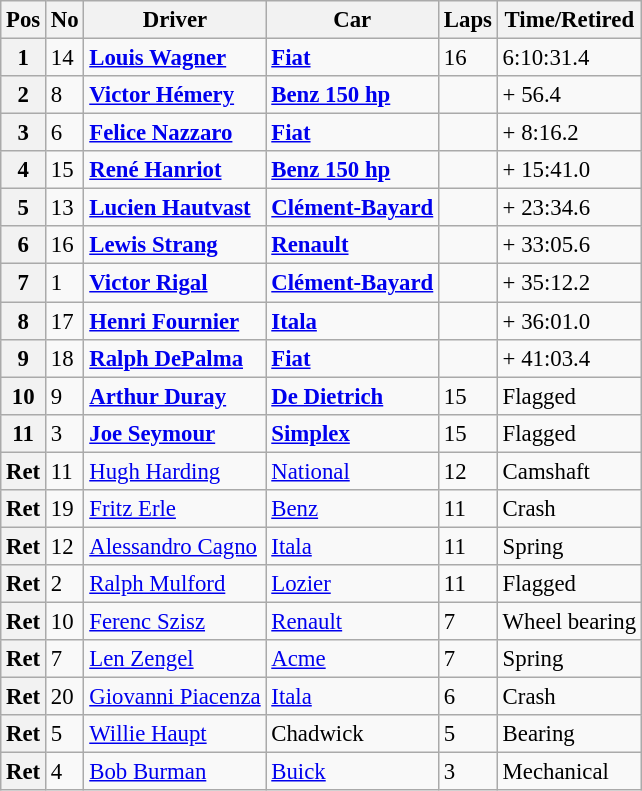<table class="wikitable" style="font-size: 95%;">
<tr>
<th>Pos</th>
<th>No</th>
<th>Driver</th>
<th>Car</th>
<th>Laps</th>
<th>Time/Retired</th>
</tr>
<tr>
<th>1</th>
<td>14</td>
<td> <strong><a href='#'>Louis Wagner</a></strong></td>
<td><strong><a href='#'>Fiat</a></strong></td>
<td>16</td>
<td>6:10:31.4</td>
</tr>
<tr>
<th>2</th>
<td>8</td>
<td> <strong><a href='#'>Victor Hémery</a></strong></td>
<td><strong><a href='#'>Benz 150 hp</a></strong></td>
<td></td>
<td>+ 56.4</td>
</tr>
<tr>
<th>3</th>
<td>6</td>
<td> <strong><a href='#'>Felice Nazzaro</a></strong></td>
<td><strong><a href='#'>Fiat</a></strong></td>
<td></td>
<td>+ 8:16.2</td>
</tr>
<tr>
<th>4</th>
<td>15</td>
<td> <strong><a href='#'>René Hanriot</a></strong></td>
<td><strong><a href='#'>Benz 150 hp</a></strong></td>
<td></td>
<td>+ 15:41.0</td>
</tr>
<tr>
<th>5</th>
<td>13</td>
<td> <strong><a href='#'>Lucien Hautvast</a></strong></td>
<td><strong><a href='#'>Clément-Bayard</a></strong></td>
<td></td>
<td>+ 23:34.6</td>
</tr>
<tr>
<th>6</th>
<td>16</td>
<td> <strong><a href='#'>Lewis Strang</a></strong></td>
<td><strong><a href='#'>Renault</a></strong></td>
<td></td>
<td>+ 33:05.6</td>
</tr>
<tr>
<th>7</th>
<td>1</td>
<td> <strong><a href='#'>Victor Rigal</a></strong></td>
<td><strong><a href='#'>Clément-Bayard</a></strong></td>
<td></td>
<td>+ 35:12.2</td>
</tr>
<tr>
<th>8</th>
<td>17</td>
<td> <strong><a href='#'>Henri Fournier</a></strong></td>
<td><strong><a href='#'>Itala</a></strong></td>
<td></td>
<td>+ 36:01.0</td>
</tr>
<tr>
<th>9</th>
<td>18</td>
<td> <strong><a href='#'>Ralph DePalma</a></strong></td>
<td><strong><a href='#'>Fiat</a></strong></td>
<td></td>
<td>+ 41:03.4</td>
</tr>
<tr>
<th>10</th>
<td>9</td>
<td> <strong><a href='#'>Arthur Duray</a></strong></td>
<td><strong><a href='#'>De Dietrich</a></strong></td>
<td>15</td>
<td>Flagged</td>
</tr>
<tr>
<th>11</th>
<td>3</td>
<td> <strong><a href='#'>Joe Seymour</a></strong></td>
<td><strong><a href='#'>Simplex</a></strong></td>
<td>15</td>
<td>Flagged</td>
</tr>
<tr>
<th>Ret</th>
<td>11</td>
<td> <a href='#'>Hugh Harding</a></td>
<td><a href='#'>National</a></td>
<td>12</td>
<td>Camshaft</td>
</tr>
<tr>
<th>Ret</th>
<td>19</td>
<td> <a href='#'>Fritz Erle</a></td>
<td><a href='#'>Benz</a></td>
<td>11</td>
<td>Crash</td>
</tr>
<tr>
<th>Ret</th>
<td>12</td>
<td> <a href='#'>Alessandro Cagno</a></td>
<td><a href='#'>Itala</a></td>
<td>11</td>
<td>Spring</td>
</tr>
<tr>
<th>Ret</th>
<td>2</td>
<td> <a href='#'>Ralph Mulford</a></td>
<td><a href='#'>Lozier</a></td>
<td>11</td>
<td>Flagged</td>
</tr>
<tr>
<th>Ret</th>
<td>10</td>
<td> <a href='#'>Ferenc Szisz</a></td>
<td><a href='#'>Renault</a></td>
<td>7</td>
<td>Wheel bearing</td>
</tr>
<tr>
<th>Ret</th>
<td>7</td>
<td> <a href='#'>Len Zengel</a></td>
<td><a href='#'>Acme</a></td>
<td>7</td>
<td>Spring</td>
</tr>
<tr>
<th>Ret</th>
<td>20</td>
<td> <a href='#'>Giovanni Piacenza</a></td>
<td><a href='#'>Itala</a></td>
<td>6</td>
<td>Crash</td>
</tr>
<tr>
<th>Ret</th>
<td>5</td>
<td> <a href='#'>Willie Haupt</a></td>
<td>Chadwick</td>
<td>5</td>
<td>Bearing</td>
</tr>
<tr>
<th>Ret</th>
<td>4</td>
<td> <a href='#'>Bob Burman</a></td>
<td><a href='#'>Buick</a></td>
<td>3</td>
<td>Mechanical</td>
</tr>
</table>
